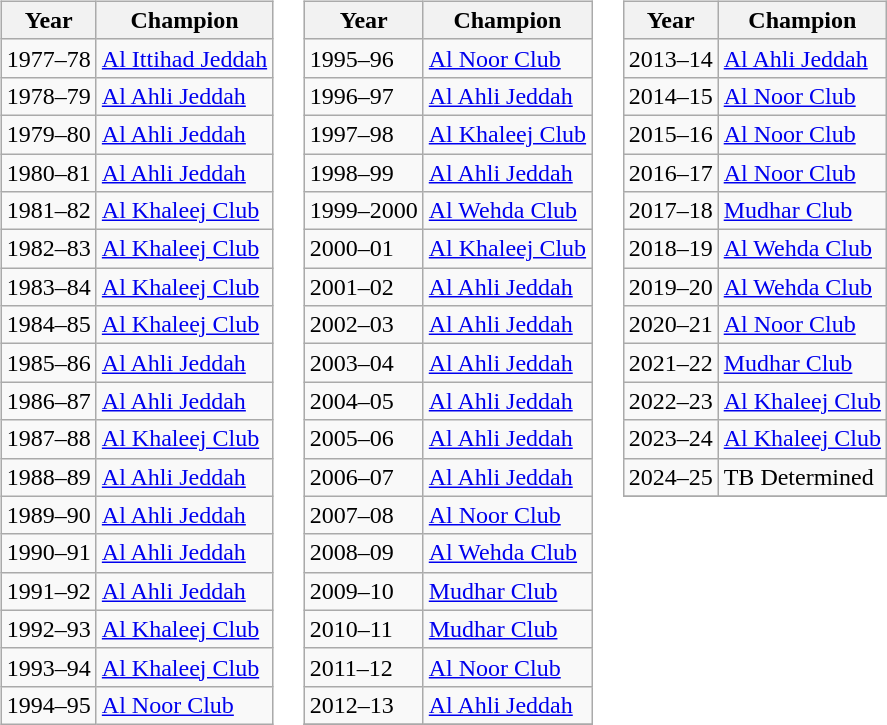<table>
<tr>
<td valign="top"><br><table class="wikitable">
<tr>
<th>Year</th>
<th>Champion  </th>
</tr>
<tr>
<td>1977–78</td>
<td><a href='#'>Al Ittihad Jeddah</a></td>
</tr>
<tr>
<td>1978–79</td>
<td><a href='#'>Al Ahli Jeddah</a></td>
</tr>
<tr>
<td>1979–80</td>
<td><a href='#'>Al Ahli Jeddah</a></td>
</tr>
<tr>
<td>1980–81</td>
<td><a href='#'>Al Ahli Jeddah</a></td>
</tr>
<tr>
<td>1981–82</td>
<td><a href='#'>Al Khaleej Club</a></td>
</tr>
<tr>
<td>1982–83</td>
<td><a href='#'>Al Khaleej Club</a></td>
</tr>
<tr>
<td>1983–84</td>
<td><a href='#'>Al Khaleej Club</a></td>
</tr>
<tr>
<td>1984–85</td>
<td><a href='#'>Al Khaleej Club</a></td>
</tr>
<tr>
<td>1985–86</td>
<td><a href='#'>Al Ahli Jeddah</a></td>
</tr>
<tr>
<td>1986–87</td>
<td><a href='#'>Al Ahli Jeddah</a></td>
</tr>
<tr>
<td>1987–88</td>
<td><a href='#'>Al Khaleej Club</a></td>
</tr>
<tr>
<td>1988–89</td>
<td><a href='#'>Al Ahli Jeddah</a></td>
</tr>
<tr>
<td>1989–90</td>
<td><a href='#'>Al Ahli Jeddah</a></td>
</tr>
<tr>
<td>1990–91</td>
<td><a href='#'>Al Ahli Jeddah</a></td>
</tr>
<tr>
<td>1991–92</td>
<td><a href='#'>Al Ahli Jeddah</a></td>
</tr>
<tr>
<td>1992–93</td>
<td><a href='#'>Al Khaleej Club</a></td>
</tr>
<tr>
<td>1993–94</td>
<td><a href='#'>Al Khaleej Club</a></td>
</tr>
<tr>
<td>1994–95</td>
<td><a href='#'>Al Noor Club</a></td>
</tr>
</table>
</td>
<td valign="top"><br><table class="wikitable">
<tr>
<th>Year</th>
<th>Champion</th>
</tr>
<tr>
<td>1995–96</td>
<td><a href='#'>Al Noor Club</a></td>
</tr>
<tr>
<td>1996–97</td>
<td><a href='#'>Al Ahli Jeddah</a></td>
</tr>
<tr>
<td>1997–98</td>
<td><a href='#'>Al Khaleej Club</a></td>
</tr>
<tr>
<td>1998–99</td>
<td><a href='#'>Al Ahli Jeddah</a></td>
</tr>
<tr>
<td>1999–2000</td>
<td><a href='#'>Al Wehda Club</a></td>
</tr>
<tr>
<td>2000–01</td>
<td><a href='#'>Al Khaleej Club</a></td>
</tr>
<tr>
<td>2001–02</td>
<td><a href='#'>Al Ahli Jeddah</a></td>
</tr>
<tr>
<td>2002–03</td>
<td><a href='#'>Al Ahli Jeddah</a></td>
</tr>
<tr>
<td>2003–04</td>
<td><a href='#'>Al Ahli Jeddah</a></td>
</tr>
<tr>
<td>2004–05</td>
<td><a href='#'>Al Ahli Jeddah</a></td>
</tr>
<tr>
<td>2005–06</td>
<td><a href='#'>Al Ahli Jeddah</a></td>
</tr>
<tr>
<td>2006–07</td>
<td><a href='#'>Al Ahli Jeddah</a></td>
</tr>
<tr>
<td>2007–08</td>
<td><a href='#'>Al Noor Club</a></td>
</tr>
<tr>
<td>2008–09</td>
<td><a href='#'>Al Wehda Club</a></td>
</tr>
<tr>
<td>2009–10</td>
<td><a href='#'>Mudhar Club</a></td>
</tr>
<tr>
<td>2010–11</td>
<td><a href='#'>Mudhar Club</a></td>
</tr>
<tr>
<td>2011–12</td>
<td><a href='#'>Al Noor Club</a></td>
</tr>
<tr>
<td>2012–13</td>
<td><a href='#'>Al Ahli Jeddah</a></td>
</tr>
<tr>
</tr>
</table>
</td>
<td valign="top"><br><table class="wikitable">
<tr>
<th>Year</th>
<th>Champion</th>
</tr>
<tr>
<td>2013–14</td>
<td><a href='#'>Al Ahli Jeddah</a></td>
</tr>
<tr>
<td>2014–15</td>
<td><a href='#'>Al Noor Club</a></td>
</tr>
<tr>
<td>2015–16</td>
<td><a href='#'>Al Noor Club</a></td>
</tr>
<tr>
<td>2016–17</td>
<td><a href='#'>Al Noor Club</a></td>
</tr>
<tr>
<td>2017–18</td>
<td><a href='#'>Mudhar Club</a></td>
</tr>
<tr>
<td>2018–19</td>
<td><a href='#'>Al Wehda Club</a></td>
</tr>
<tr>
<td>2019–20</td>
<td><a href='#'>Al Wehda Club</a></td>
</tr>
<tr>
<td>2020–21</td>
<td><a href='#'>Al Noor Club</a></td>
</tr>
<tr>
<td>2021–22</td>
<td><a href='#'>Mudhar Club</a></td>
</tr>
<tr>
<td>2022–23</td>
<td><a href='#'>Al Khaleej Club</a></td>
</tr>
<tr>
<td>2023–24</td>
<td><a href='#'>Al Khaleej Club</a></td>
</tr>
<tr>
<td>2024–25</td>
<td>TB Determined</td>
</tr>
<tr>
</tr>
</table>
</td>
</tr>
</table>
